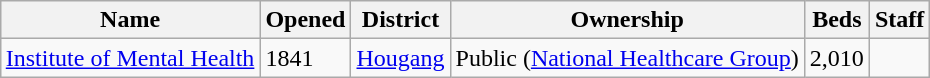<table class="wikitable sortable" style="margin-left: auto; margin-right: auto; border: none;">
<tr>
<th>Name</th>
<th>Opened</th>
<th>District</th>
<th>Ownership</th>
<th>Beds</th>
<th>Staff</th>
</tr>
<tr>
<td><a href='#'>Institute of Mental Health</a></td>
<td>1841</td>
<td><a href='#'>Hougang</a></td>
<td>Public (<a href='#'>National Healthcare Group</a>)</td>
<td>2,010</td>
<td></td>
</tr>
</table>
